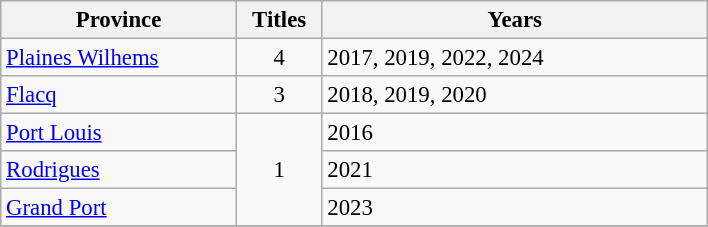<table class="wikitable " style="font-size: 95%;">
<tr>
<th width="150">Province</th>
<th width="50">Titles</th>
<th width="250">Years</th>
</tr>
<tr>
<td><a href='#'>Plaines Wilhems</a></td>
<td rowspan="1" style="text-align: center">4</td>
<td>2017, 2019, 2022, 2024</td>
</tr>
<tr>
<td><a href='#'>Flacq</a></td>
<td rowspan="1" style="text-align: center">3</td>
<td>2018, 2019, 2020</td>
</tr>
<tr>
<td><a href='#'>Port Louis</a></td>
<td rowspan="3" style="text-align: center">1</td>
<td>2016</td>
</tr>
<tr>
<td><a href='#'>Rodrigues</a></td>
<td>2021</td>
</tr>
<tr>
<td><a href='#'>Grand Port</a></td>
<td>2023</td>
</tr>
<tr>
</tr>
</table>
